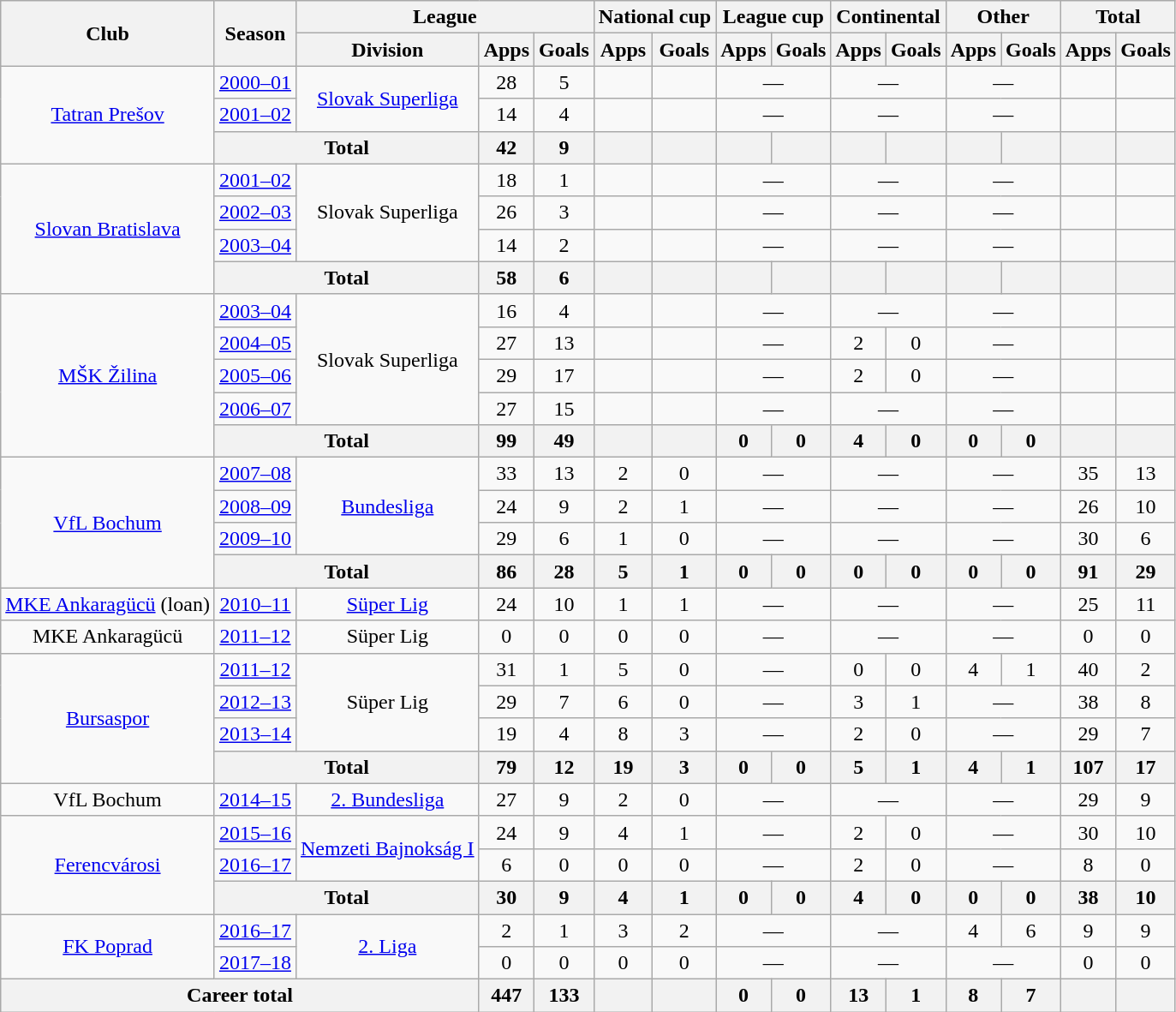<table class="wikitable" style="text-align:center">
<tr>
<th rowspan="2">Club</th>
<th rowspan="2">Season</th>
<th colspan="3">League</th>
<th colspan="2">National cup</th>
<th colspan="2">League cup</th>
<th colspan="2">Continental</th>
<th colspan="2">Other</th>
<th colspan="2">Total</th>
</tr>
<tr>
<th>Division</th>
<th>Apps</th>
<th>Goals</th>
<th>Apps</th>
<th>Goals</th>
<th>Apps</th>
<th>Goals</th>
<th>Apps</th>
<th>Goals</th>
<th>Apps</th>
<th>Goals</th>
<th>Apps</th>
<th>Goals</th>
</tr>
<tr>
<td rowspan="3"><a href='#'>Tatran Prešov</a></td>
<td><a href='#'>2000–01</a></td>
<td rowspan="2"><a href='#'>Slovak Superliga</a></td>
<td>28</td>
<td>5</td>
<td></td>
<td></td>
<td colspan="2">—</td>
<td colspan="2">—</td>
<td colspan="2">—</td>
<td></td>
<td></td>
</tr>
<tr>
<td><a href='#'>2001–02</a></td>
<td>14</td>
<td>4</td>
<td></td>
<td></td>
<td colspan="2">—</td>
<td colspan="2">—</td>
<td colspan="2">—</td>
<td></td>
<td></td>
</tr>
<tr>
<th colspan="2">Total</th>
<th>42</th>
<th>9</th>
<th></th>
<th></th>
<th></th>
<th></th>
<th></th>
<th></th>
<th></th>
<th></th>
<th></th>
<th></th>
</tr>
<tr>
<td rowspan="4"><a href='#'>Slovan Bratislava</a></td>
<td><a href='#'>2001–02</a></td>
<td rowspan="3">Slovak Superliga</td>
<td>18</td>
<td>1</td>
<td></td>
<td></td>
<td colspan="2">—</td>
<td colspan="2">—</td>
<td colspan="2">—</td>
<td></td>
<td></td>
</tr>
<tr>
<td><a href='#'>2002–03</a></td>
<td>26</td>
<td>3</td>
<td></td>
<td></td>
<td colspan="2">—</td>
<td colspan="2">—</td>
<td colspan="2">—</td>
<td></td>
<td></td>
</tr>
<tr>
<td><a href='#'>2003–04</a></td>
<td>14</td>
<td>2</td>
<td></td>
<td></td>
<td colspan="2">—</td>
<td colspan="2">—</td>
<td colspan="2">—</td>
<td></td>
<td></td>
</tr>
<tr>
<th colspan="2">Total</th>
<th>58</th>
<th>6</th>
<th></th>
<th></th>
<th></th>
<th></th>
<th></th>
<th></th>
<th></th>
<th></th>
<th></th>
<th></th>
</tr>
<tr>
<td rowspan="5"><a href='#'>MŠK Žilina</a></td>
<td><a href='#'>2003–04</a></td>
<td rowspan="4">Slovak Superliga</td>
<td>16</td>
<td>4</td>
<td></td>
<td></td>
<td colspan="2">—</td>
<td colspan="2">—</td>
<td colspan="2">—</td>
<td></td>
<td></td>
</tr>
<tr>
<td><a href='#'>2004–05</a></td>
<td>27</td>
<td>13</td>
<td></td>
<td></td>
<td colspan="2">—</td>
<td>2</td>
<td>0</td>
<td colspan="2">—</td>
<td></td>
<td></td>
</tr>
<tr>
<td><a href='#'>2005–06</a></td>
<td>29</td>
<td>17</td>
<td></td>
<td></td>
<td colspan="2">—</td>
<td>2</td>
<td>0</td>
<td colspan="2">—</td>
<td></td>
<td></td>
</tr>
<tr>
<td><a href='#'>2006–07</a></td>
<td>27</td>
<td>15</td>
<td></td>
<td></td>
<td colspan="2">—</td>
<td colspan="2">—</td>
<td colspan="2">—</td>
<td></td>
<td></td>
</tr>
<tr>
<th colspan="2">Total</th>
<th>99</th>
<th>49</th>
<th></th>
<th></th>
<th>0</th>
<th>0</th>
<th>4</th>
<th>0</th>
<th>0</th>
<th>0</th>
<th></th>
<th></th>
</tr>
<tr>
<td rowspan="4"><a href='#'>VfL Bochum</a></td>
<td><a href='#'>2007–08</a></td>
<td rowspan="3"><a href='#'>Bundesliga</a></td>
<td>33</td>
<td>13</td>
<td>2</td>
<td>0</td>
<td colspan="2">—</td>
<td colspan="2">—</td>
<td colspan="2">—</td>
<td>35</td>
<td>13</td>
</tr>
<tr>
<td><a href='#'>2008–09</a></td>
<td>24</td>
<td>9</td>
<td>2</td>
<td>1</td>
<td colspan="2">—</td>
<td colspan="2">—</td>
<td colspan="2">—</td>
<td>26</td>
<td>10</td>
</tr>
<tr>
<td><a href='#'>2009–10</a></td>
<td>29</td>
<td>6</td>
<td>1</td>
<td>0</td>
<td colspan="2">—</td>
<td colspan="2">—</td>
<td colspan="2">—</td>
<td>30</td>
<td>6</td>
</tr>
<tr>
<th colspan="2">Total</th>
<th>86</th>
<th>28</th>
<th>5</th>
<th>1</th>
<th>0</th>
<th>0</th>
<th>0</th>
<th>0</th>
<th>0</th>
<th>0</th>
<th>91</th>
<th>29</th>
</tr>
<tr>
<td><a href='#'>MKE Ankaragücü</a> (loan)</td>
<td><a href='#'>2010–11</a></td>
<td><a href='#'>Süper Lig</a></td>
<td>24</td>
<td>10</td>
<td>1</td>
<td>1</td>
<td colspan="2">—</td>
<td colspan="2">—</td>
<td colspan="2">—</td>
<td>25</td>
<td>11</td>
</tr>
<tr>
<td>MKE Ankaragücü</td>
<td><a href='#'>2011–12</a></td>
<td>Süper Lig</td>
<td>0</td>
<td>0</td>
<td>0</td>
<td>0</td>
<td colspan="2">—</td>
<td colspan="2">—</td>
<td colspan="2">—</td>
<td>0</td>
<td>0</td>
</tr>
<tr>
<td rowspan="4"><a href='#'>Bursaspor</a></td>
<td><a href='#'>2011–12</a></td>
<td rowspan="3">Süper Lig</td>
<td>31</td>
<td>1</td>
<td>5</td>
<td>0</td>
<td colspan="2">—</td>
<td>0</td>
<td>0</td>
<td>4</td>
<td>1</td>
<td>40</td>
<td>2</td>
</tr>
<tr>
<td><a href='#'>2012–13</a></td>
<td>29</td>
<td>7</td>
<td>6</td>
<td>0</td>
<td colspan="2">—</td>
<td>3</td>
<td>1</td>
<td colspan="2">—</td>
<td>38</td>
<td>8</td>
</tr>
<tr>
<td><a href='#'>2013–14</a></td>
<td>19</td>
<td>4</td>
<td>8</td>
<td>3</td>
<td colspan="2">—</td>
<td>2</td>
<td>0</td>
<td colspan="2">—</td>
<td>29</td>
<td>7</td>
</tr>
<tr>
<th colspan="2">Total</th>
<th>79</th>
<th>12</th>
<th>19</th>
<th>3</th>
<th>0</th>
<th>0</th>
<th>5</th>
<th>1</th>
<th>4</th>
<th>1</th>
<th>107</th>
<th>17</th>
</tr>
<tr>
<td>VfL Bochum</td>
<td><a href='#'>2014–15</a></td>
<td><a href='#'>2. Bundesliga</a></td>
<td>27</td>
<td>9</td>
<td>2</td>
<td>0</td>
<td colspan="2">—</td>
<td colspan="2">—</td>
<td colspan="2">—</td>
<td>29</td>
<td>9</td>
</tr>
<tr>
<td rowspan="3"><a href='#'>Ferencvárosi</a></td>
<td><a href='#'>2015–16</a></td>
<td rowspan="2"><a href='#'>Nemzeti Bajnokság I</a></td>
<td>24</td>
<td>9</td>
<td>4</td>
<td>1</td>
<td colspan="2">—</td>
<td>2</td>
<td>0</td>
<td colspan="2">—</td>
<td>30</td>
<td>10</td>
</tr>
<tr>
<td><a href='#'>2016–17</a></td>
<td>6</td>
<td>0</td>
<td>0</td>
<td>0</td>
<td colspan="2">—</td>
<td>2</td>
<td>0</td>
<td colspan="2">—</td>
<td>8</td>
<td>0</td>
</tr>
<tr>
<th colspan="2">Total</th>
<th>30</th>
<th>9</th>
<th>4</th>
<th>1</th>
<th>0</th>
<th>0</th>
<th>4</th>
<th>0</th>
<th>0</th>
<th>0</th>
<th>38</th>
<th>10</th>
</tr>
<tr>
<td rowspan="2"><a href='#'>FK Poprad</a></td>
<td><a href='#'>2016–17</a></td>
<td rowspan="2"><a href='#'>2. Liga</a></td>
<td>2</td>
<td>1</td>
<td>3</td>
<td>2</td>
<td colspan="2">—</td>
<td colspan="2">—</td>
<td>4</td>
<td>6</td>
<td>9</td>
<td>9</td>
</tr>
<tr>
<td><a href='#'>2017–18</a></td>
<td>0</td>
<td>0</td>
<td>0</td>
<td>0</td>
<td colspan="2">—</td>
<td colspan="2">—</td>
<td colspan="2">—</td>
<td>0</td>
<td>0</td>
</tr>
<tr>
<th colspan="3">Career total</th>
<th>447</th>
<th>133</th>
<th></th>
<th></th>
<th>0</th>
<th>0</th>
<th>13</th>
<th>1</th>
<th>8</th>
<th>7</th>
<th></th>
<th></th>
</tr>
</table>
